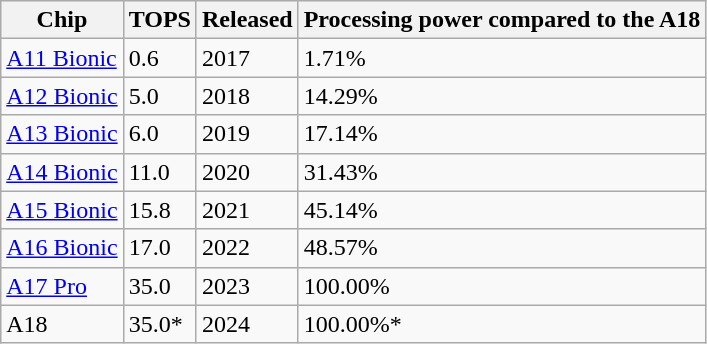<table class="wikitable">
<tr>
<th>Chip</th>
<th>TOPS</th>
<th>Released</th>
<th>Processing power compared to the A18</th>
</tr>
<tr>
<td><a href='#'>A11 Bionic</a></td>
<td>0.6</td>
<td>2017</td>
<td>1.71%</td>
</tr>
<tr>
<td><a href='#'>A12 Bionic</a></td>
<td>5.0</td>
<td>2018</td>
<td>14.29%</td>
</tr>
<tr>
<td><a href='#'>A13 Bionic</a></td>
<td>6.0</td>
<td>2019</td>
<td>17.14%</td>
</tr>
<tr>
<td><a href='#'>A14 Bionic</a></td>
<td>11.0</td>
<td>2020</td>
<td>31.43%</td>
</tr>
<tr>
<td><a href='#'>A15 Bionic</a></td>
<td>15.8</td>
<td>2021</td>
<td>45.14%</td>
</tr>
<tr>
<td><a href='#'>A16 Bionic</a></td>
<td>17.0</td>
<td>2022</td>
<td>48.57%</td>
</tr>
<tr>
<td><a href='#'>A17 Pro</a></td>
<td>35.0</td>
<td>2023</td>
<td>100.00%</td>
</tr>
<tr>
<td>A18</td>
<td>35.0*</td>
<td>2024</td>
<td>100.00%*</td>
</tr>
</table>
